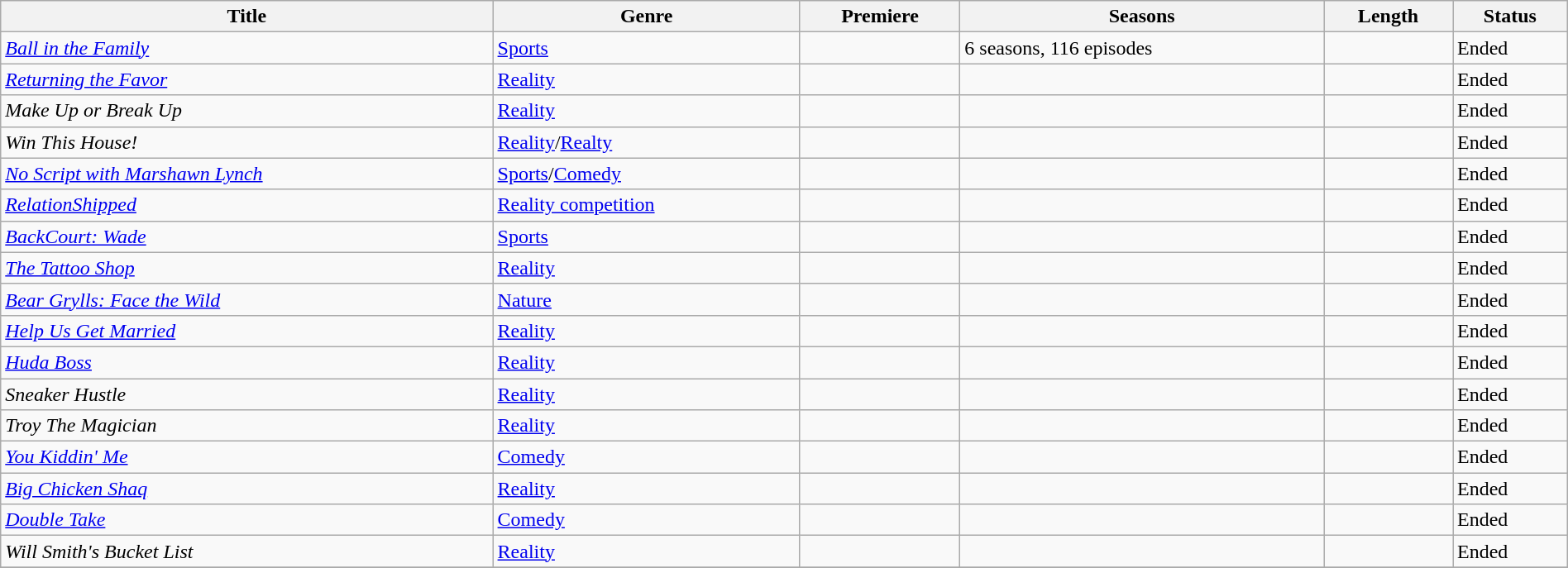<table class="wikitable sortable" style="width:100%">
<tr>
<th>Title</th>
<th>Genre</th>
<th>Premiere</th>
<th>Seasons</th>
<th>Length</th>
<th>Status</th>
</tr>
<tr>
<td><em><a href='#'>Ball in the Family</a></em></td>
<td><a href='#'>Sports</a></td>
<td></td>
<td>6 seasons, 116 episodes</td>
<td></td>
<td>Ended</td>
</tr>
<tr>
<td><em><a href='#'>Returning the Favor</a></em></td>
<td><a href='#'>Reality</a></td>
<td></td>
<td></td>
<td></td>
<td>Ended</td>
</tr>
<tr>
<td><em>Make Up or Break Up</em></td>
<td><a href='#'>Reality</a></td>
<td></td>
<td></td>
<td></td>
<td>Ended</td>
</tr>
<tr>
<td><em>Win This House!</em></td>
<td><a href='#'>Reality</a>/<a href='#'>Realty</a></td>
<td></td>
<td></td>
<td></td>
<td>Ended</td>
</tr>
<tr>
<td><em><a href='#'>No Script with Marshawn Lynch</a></em></td>
<td><a href='#'>Sports</a>/<a href='#'>Comedy</a></td>
<td></td>
<td></td>
<td></td>
<td>Ended</td>
</tr>
<tr>
<td><em><a href='#'>RelationShipped</a></em></td>
<td><a href='#'>Reality competition</a></td>
<td></td>
<td></td>
<td></td>
<td>Ended</td>
</tr>
<tr>
<td><em><a href='#'>BackCourt: Wade</a></em></td>
<td><a href='#'>Sports</a></td>
<td></td>
<td></td>
<td></td>
<td>Ended</td>
</tr>
<tr>
<td><em><a href='#'>The Tattoo Shop</a></em></td>
<td><a href='#'>Reality</a></td>
<td></td>
<td></td>
<td></td>
<td>Ended</td>
</tr>
<tr>
<td><em><a href='#'>Bear Grylls: Face the Wild</a></em></td>
<td><a href='#'>Nature</a></td>
<td></td>
<td></td>
<td></td>
<td>Ended</td>
</tr>
<tr>
<td><em><a href='#'>Help Us Get Married</a></em></td>
<td><a href='#'>Reality</a></td>
<td></td>
<td></td>
<td></td>
<td>Ended</td>
</tr>
<tr>
<td><em><a href='#'>Huda Boss</a></em></td>
<td><a href='#'>Reality</a></td>
<td></td>
<td></td>
<td></td>
<td>Ended</td>
</tr>
<tr>
<td><em>Sneaker Hustle</em></td>
<td><a href='#'>Reality</a></td>
<td></td>
<td></td>
<td></td>
<td>Ended</td>
</tr>
<tr>
<td><em>Troy The Magician</em></td>
<td><a href='#'>Reality</a></td>
<td></td>
<td></td>
<td></td>
<td>Ended</td>
</tr>
<tr>
<td><em><a href='#'>You Kiddin' Me</a></em></td>
<td><a href='#'>Comedy</a></td>
<td></td>
<td></td>
<td></td>
<td>Ended</td>
</tr>
<tr>
<td><em><a href='#'>Big Chicken Shaq</a></em></td>
<td><a href='#'>Reality</a></td>
<td></td>
<td></td>
<td></td>
<td>Ended</td>
</tr>
<tr>
<td><em><a href='#'>Double Take</a></em></td>
<td><a href='#'>Comedy</a></td>
<td></td>
<td></td>
<td></td>
<td>Ended</td>
</tr>
<tr>
<td><em>Will Smith's Bucket List</em></td>
<td><a href='#'>Reality</a></td>
<td></td>
<td></td>
<td></td>
<td>Ended</td>
</tr>
<tr>
</tr>
</table>
